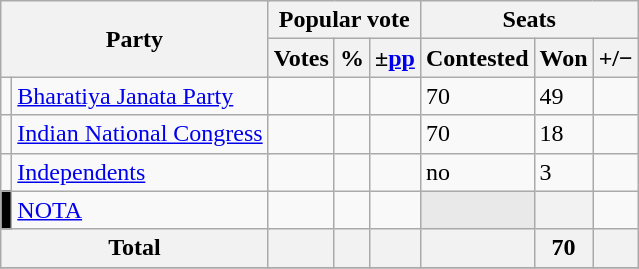<table class="wikitable">
<tr>
<th colspan="4" rowspan="2">Party</th>
<th colspan="3">Popular vote</th>
<th colspan="3">Seats</th>
</tr>
<tr>
<th>Votes</th>
<th>%</th>
<th>±<a href='#'>pp</a></th>
<th>Contested</th>
<th>Won</th>
<th><strong>+/−</strong></th>
</tr>
<tr>
<td></td>
<td colspan="3"><a href='#'>Bharatiya Janata Party</a></td>
<td></td>
<td></td>
<td></td>
<td>70</td>
<td>49</td>
<td></td>
</tr>
<tr>
<td></td>
<td colspan="3"><a href='#'>Indian National Congress</a></td>
<td></td>
<td></td>
<td></td>
<td>70</td>
<td>18</td>
<td></td>
</tr>
<tr>
<td></td>
<td colspan="3"><a href='#'>Independents</a></td>
<td></td>
<td></td>
<td></td>
<td>no</td>
<td>3</td>
<td></td>
</tr>
<tr>
<td style="background:Black; color:White"></td>
<td colspan="3"><a href='#'>NOTA</a></td>
<td></td>
<td></td>
<td></td>
<th style="background-color:#E9E9E9"></th>
<th></th>
<td></td>
</tr>
<tr>
<th colspan="4">Total</th>
<th></th>
<th></th>
<th></th>
<th></th>
<th>70</th>
<th></th>
</tr>
<tr>
</tr>
</table>
